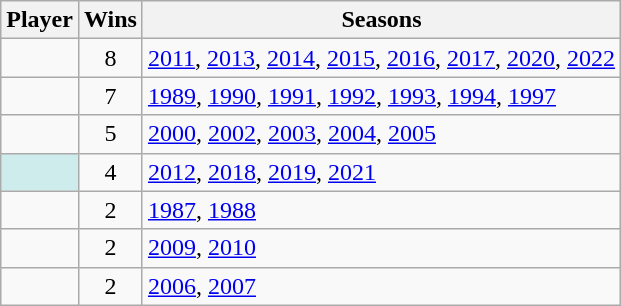<table class="wikitable sortable">
<tr>
<th>Player</th>
<th>Wins</th>
<th class="unsortable">Seasons</th>
</tr>
<tr>
<td></td>
<td style="text-align:center;">8</td>
<td><a href='#'>2011</a>, <a href='#'>2013</a>, <a href='#'>2014</a>, <a href='#'>2015</a>, <a href='#'>2016</a>, <a href='#'>2017</a>, <a href='#'>2020</a>, <a href='#'>2022</a></td>
</tr>
<tr>
<td></td>
<td style="text-align:center;">7</td>
<td><a href='#'>1989</a>, <a href='#'>1990</a>, <a href='#'>1991</a>, <a href='#'>1992</a>, <a href='#'>1993</a>, <a href='#'>1994</a>, <a href='#'>1997</a></td>
</tr>
<tr>
<td></td>
<td style="text-align:center;">5</td>
<td><a href='#'>2000</a>, <a href='#'>2002</a>, <a href='#'>2003</a>, <a href='#'>2004</a>, <a href='#'>2005</a></td>
</tr>
<tr>
<td style="text-align:left; background:#cfecec;"></td>
<td style="text-align:center;">4</td>
<td><a href='#'>2012</a>, <a href='#'>2018</a>, <a href='#'>2019</a>, <a href='#'>2021</a></td>
</tr>
<tr>
<td></td>
<td style="text-align:center;">2</td>
<td><a href='#'>1987</a>, <a href='#'>1988</a></td>
</tr>
<tr>
<td></td>
<td style="text-align:center;">2</td>
<td><a href='#'>2009</a>, <a href='#'>2010</a></td>
</tr>
<tr>
<td></td>
<td style="text-align:center;">2</td>
<td><a href='#'>2006</a>, <a href='#'>2007</a></td>
</tr>
</table>
